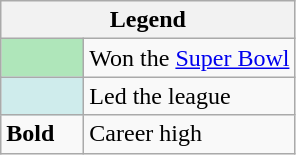<table class="wikitable">
<tr>
<th colspan="2">Legend</th>
</tr>
<tr>
<td style="background:#afe6ba; width:3em;"></td>
<td>Won the <a href='#'>Super Bowl</a></td>
</tr>
<tr>
<td style="background:#cfecec; width:3em;"></td>
<td>Led the league</td>
</tr>
<tr>
<td><strong>Bold</strong></td>
<td>Career high</td>
</tr>
</table>
